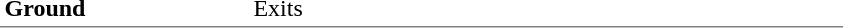<table table border=0 cellspacing=0 cellpadding=3>
<tr>
<td style="border-bottom:solid 1px gray;" width=50 rowspan=10 valign=top><strong>Ground</strong></td>
</tr>
<tr>
<td style="border-bottom:solid 1px gray;" width=100 rowspan=2 valign=top></td>
<td style="border-bottom:solid 1px gray;" width=390 rowspan=2 valign=top>Exits</td>
</tr>
</table>
